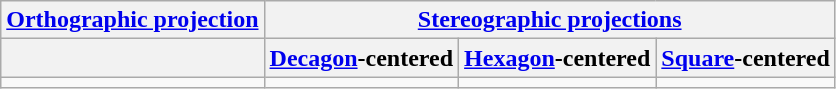<table class=wikitable>
<tr>
<th><a href='#'>Orthographic projection</a></th>
<th colspan=3><a href='#'>Stereographic projections</a></th>
</tr>
<tr>
<th></th>
<th><a href='#'>Decagon</a>-centered</th>
<th><a href='#'>Hexagon</a>-centered</th>
<th><a href='#'>Square</a>-centered</th>
</tr>
<tr align=center valign=top>
<td></td>
<td></td>
<td></td>
<td></td>
</tr>
</table>
